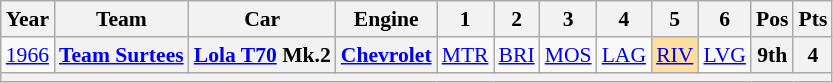<table class="wikitable" style="text-align:center; font-size:90%">
<tr>
<th>Year</th>
<th>Team</th>
<th>Car</th>
<th>Engine</th>
<th>1</th>
<th>2</th>
<th>3</th>
<th>4</th>
<th>5</th>
<th>6</th>
<th>Pos</th>
<th>Pts</th>
</tr>
<tr>
<td><a href='#'>1966</a></td>
<th><a href='#'>Team Surtees</a></th>
<th><a href='#'>Lola T70</a> Mk.2</th>
<th><a href='#'>Chevrolet</a></th>
<td style="background:#;"><a href='#'>MTR</a><br></td>
<td style="background:#;"><a href='#'>BRI</a><br></td>
<td style="background:#;"><a href='#'>MOS</a><br></td>
<td style="background:#;"><a href='#'>LAG</a><br></td>
<td style="background:#FFDF9F;"><a href='#'>RIV</a><br></td>
<td style="background:#;"><a href='#'>LVG</a><br></td>
<th>9th</th>
<th>4</th>
</tr>
<tr>
<th colspan="12"></th>
</tr>
</table>
